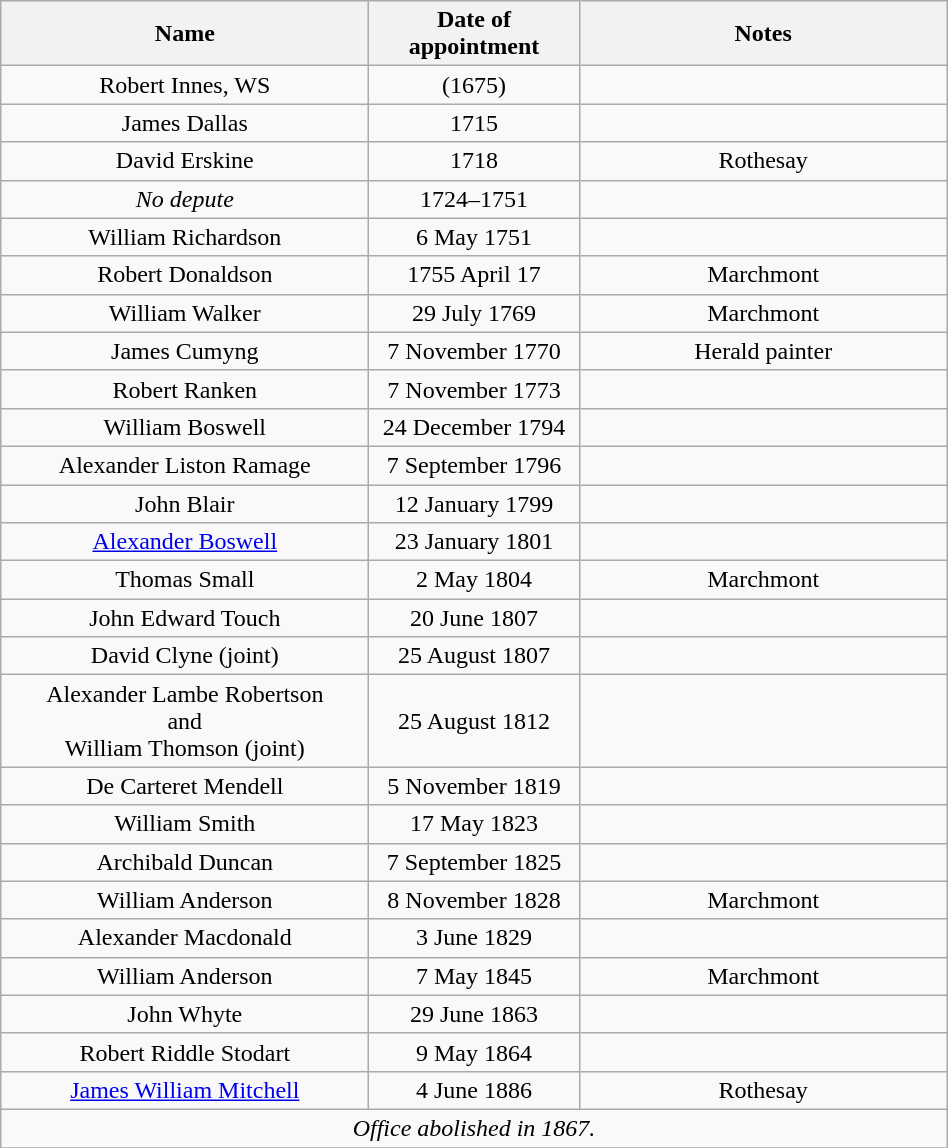<table class="wikitable" style="text-align:center; width:50%">
<tr>
<th style="width:35%">Name</th>
<th style="width:20%">Date of appointment</th>
<th style="width:35%">Notes</th>
</tr>
<tr>
<td>Robert Innes, WS</td>
<td>(1675)</td>
<td></td>
</tr>
<tr>
<td>James Dallas</td>
<td>1715</td>
<td></td>
</tr>
<tr>
<td>David Erskine</td>
<td>1718</td>
<td>Rothesay</td>
</tr>
<tr>
<td><em>No depute</em></td>
<td>1724–1751</td>
<td></td>
</tr>
<tr>
<td>William Richardson</td>
<td>6 May 1751</td>
<td></td>
</tr>
<tr>
<td>Robert Donaldson</td>
<td>1755 April 17</td>
<td>Marchmont</td>
</tr>
<tr>
<td>William Walker</td>
<td>29 July 1769</td>
<td>Marchmont</td>
</tr>
<tr>
<td>James Cumyng</td>
<td>7 November 1770</td>
<td>Herald painter</td>
</tr>
<tr>
<td>Robert Ranken</td>
<td>7 November 1773</td>
<td></td>
</tr>
<tr>
<td>William Boswell</td>
<td>24 December 1794</td>
<td></td>
</tr>
<tr>
<td>Alexander Liston Ramage</td>
<td>7 September 1796</td>
<td></td>
</tr>
<tr>
<td>John Blair</td>
<td>12 January 1799</td>
<td></td>
</tr>
<tr>
<td><a href='#'>Alexander Boswell</a></td>
<td>23 January 1801</td>
<td></td>
</tr>
<tr>
<td>Thomas Small</td>
<td>2 May 1804</td>
<td>Marchmont</td>
</tr>
<tr>
<td>John Edward Touch</td>
<td>20 June 1807</td>
<td></td>
</tr>
<tr>
<td>David Clyne (joint)</td>
<td>25 August 1807</td>
<td></td>
</tr>
<tr>
<td>Alexander Lambe Robertson<br>and<br>William Thomson (joint)</td>
<td>25 August 1812</td>
<td></td>
</tr>
<tr>
<td>De Carteret Mendell</td>
<td>5 November 1819</td>
<td></td>
</tr>
<tr>
<td>William Smith</td>
<td>17 May 1823</td>
<td></td>
</tr>
<tr>
<td>Archibald Duncan</td>
<td>7 September 1825</td>
<td></td>
</tr>
<tr>
<td>William Anderson</td>
<td>8 November 1828</td>
<td>Marchmont</td>
</tr>
<tr>
<td>Alexander Macdonald</td>
<td>3 June 1829</td>
<td></td>
</tr>
<tr>
<td>William Anderson</td>
<td>7 May 1845</td>
<td>Marchmont</td>
</tr>
<tr>
<td>John Whyte</td>
<td>29 June 1863</td>
<td></td>
</tr>
<tr>
<td>Robert Riddle Stodart</td>
<td>9 May 1864</td>
<td></td>
</tr>
<tr>
<td><a href='#'>James William Mitchell</a></td>
<td>4 June 1886</td>
<td>Rothesay</td>
</tr>
<tr>
<td colspan="3" align="center"><em>Office abolished in 1867.</em></td>
</tr>
<tr>
</tr>
</table>
